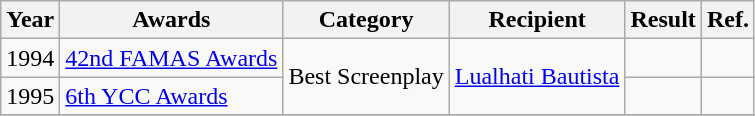<table class="wikitable">
<tr>
<th>Year</th>
<th>Awards</th>
<th>Category</th>
<th>Recipient</th>
<th>Result</th>
<th>Ref.</th>
</tr>
<tr>
<td>1994</td>
<td><a href='#'>42nd FAMAS Awards</a></td>
<td rowspan="2">Best Screenplay</td>
<td rowspan="2"><a href='#'>Lualhati Bautista</a></td>
<td></td>
<td></td>
</tr>
<tr>
<td>1995</td>
<td><a href='#'>6th YCC Awards</a></td>
<td></td>
<td></td>
</tr>
<tr>
</tr>
</table>
